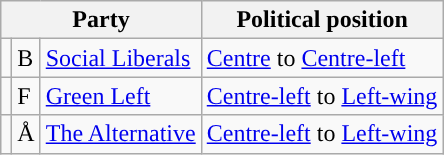<table class="wikitable">
<tr>
<th colspan="3">Party</th>
<th>Political position</th>
</tr>
<tr>
<td></td>
<td>B</td>
<td><a href='#'>Social Liberals</a></td>
<td><a href='#'>Centre</a> to <a href='#'>Centre-left</a></td>
</tr>
<tr>
<td></td>
<td>F</td>
<td><a href='#'>Green Left</a></td>
<td><a href='#'>Centre-left</a> to <a href='#'>Left-wing</a></td>
</tr>
<tr>
<td></td>
<td>Å</td>
<td><a href='#'>The Alternative</a></td>
<td><a href='#'>Centre-left</a> to <a href='#'>Left-wing</a></td>
</tr>
</table>
